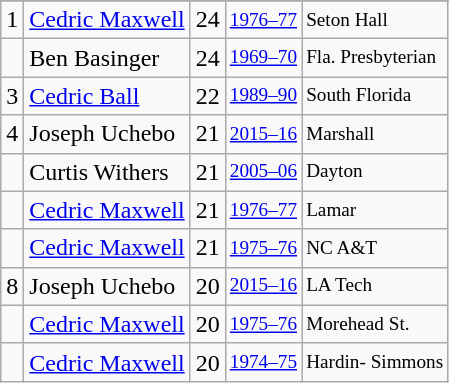<table class="wikitable">
<tr>
</tr>
<tr>
<td>1</td>
<td><a href='#'>Cedric Maxwell</a></td>
<td>24</td>
<td style="font-size:80%;"><a href='#'>1976–77</a></td>
<td style="font-size:80%;">Seton Hall</td>
</tr>
<tr>
<td></td>
<td>Ben Basinger</td>
<td>24</td>
<td style="font-size:80%;"><a href='#'>1969–70</a></td>
<td style="font-size:80%;">Fla. Presbyterian</td>
</tr>
<tr>
<td>3</td>
<td><a href='#'>Cedric Ball</a></td>
<td>22</td>
<td style="font-size:80%;"><a href='#'>1989–90</a></td>
<td style="font-size:80%;">South Florida</td>
</tr>
<tr>
<td>4</td>
<td>Joseph Uchebo</td>
<td>21</td>
<td style="font-size:80%;"><a href='#'>2015–16</a></td>
<td style="font-size:80%;">Marshall</td>
</tr>
<tr>
<td></td>
<td>Curtis Withers</td>
<td>21</td>
<td style="font-size:80%;"><a href='#'>2005–06</a></td>
<td style="font-size:80%;">Dayton</td>
</tr>
<tr>
<td></td>
<td><a href='#'>Cedric Maxwell</a></td>
<td>21</td>
<td style="font-size:80%;"><a href='#'>1976–77</a></td>
<td style="font-size:80%;">Lamar</td>
</tr>
<tr>
<td></td>
<td><a href='#'>Cedric Maxwell</a></td>
<td>21</td>
<td style="font-size:80%;"><a href='#'>1975–76</a></td>
<td style="font-size:80%;">NC A&T</td>
</tr>
<tr>
<td>8</td>
<td>Joseph Uchebo</td>
<td>20</td>
<td style="font-size:80%;"><a href='#'>2015–16</a></td>
<td style="font-size:80%;">LA Tech</td>
</tr>
<tr>
<td></td>
<td><a href='#'>Cedric Maxwell</a></td>
<td>20</td>
<td style="font-size:80%;"><a href='#'>1975–76</a></td>
<td style="font-size:80%;">Morehead St.</td>
</tr>
<tr>
<td></td>
<td><a href='#'>Cedric Maxwell</a></td>
<td>20</td>
<td style="font-size:80%;"><a href='#'>1974–75</a></td>
<td style="font-size:80%;">Hardin- Simmons</td>
</tr>
</table>
